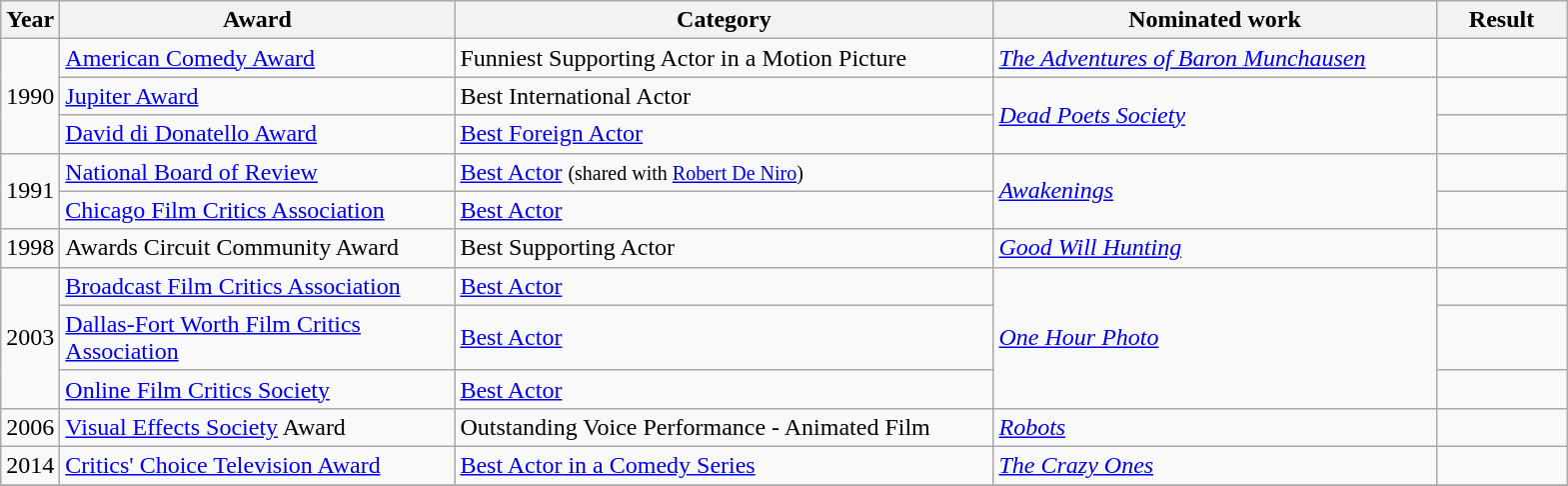<table class=wikitable>
<tr>
<th scope="col" style="width:2em;">Year</th>
<th scope="col" style="width:16em">Award</th>
<th scope="col" style="width:22em;">Category</th>
<th scope="col" style="width:18em;">Nominated work</th>
<th scope="col" style="width:5em;">Result</th>
</tr>
<tr>
<td style="text-align:center;", rowspan=3>1990</td>
<td><a href='#'>American Comedy Award</a></td>
<td>Funniest Supporting Actor in a Motion Picture</td>
<td><em><a href='#'>The Adventures of Baron Munchausen</a></em></td>
<td></td>
</tr>
<tr>
<td><a href='#'>Jupiter Award</a></td>
<td>Best International Actor</td>
<td rowspan=2><em><a href='#'>Dead Poets Society</a></em></td>
<td></td>
</tr>
<tr>
<td><a href='#'>David di Donatello Award</a></td>
<td><a href='#'>Best Foreign Actor</a></td>
<td></td>
</tr>
<tr>
<td style="text-align:center;", rowspan=2>1991</td>
<td><a href='#'>National Board of Review</a></td>
<td><a href='#'>Best Actor</a> <small>(shared with <a href='#'>Robert De Niro</a>)</small></td>
<td rowspan=2><em><a href='#'>Awakenings</a></em></td>
<td></td>
</tr>
<tr>
<td><a href='#'>Chicago Film Critics Association</a></td>
<td><a href='#'>Best Actor</a></td>
<td></td>
</tr>
<tr>
<td style="text-align:center;">1998</td>
<td>Awards Circuit Community Award</td>
<td>Best Supporting Actor</td>
<td><em><a href='#'>Good Will Hunting</a></em></td>
<td></td>
</tr>
<tr>
<td style="text-align:center;", rowspan=3>2003</td>
<td><a href='#'>Broadcast Film Critics Association</a></td>
<td><a href='#'>Best Actor</a></td>
<td rowspan=3><em><a href='#'>One Hour Photo</a></em></td>
<td></td>
</tr>
<tr>
<td><a href='#'>Dallas-Fort Worth Film Critics Association</a></td>
<td><a href='#'>Best Actor</a></td>
<td></td>
</tr>
<tr>
<td><a href='#'>Online Film Critics Society</a></td>
<td><a href='#'>Best Actor</a></td>
<td></td>
</tr>
<tr>
<td style="text-align:center;">2006</td>
<td><a href='#'>Visual Effects Society</a> Award</td>
<td>Outstanding Voice Performance - Animated Film</td>
<td><em><a href='#'>Robots</a></em></td>
<td></td>
</tr>
<tr>
<td style="text-align:center;">2014</td>
<td><a href='#'>Critics' Choice Television Award</a></td>
<td><a href='#'>Best Actor in a Comedy Series</a></td>
<td><em><a href='#'>The Crazy Ones</a></em></td>
<td></td>
</tr>
<tr>
</tr>
</table>
